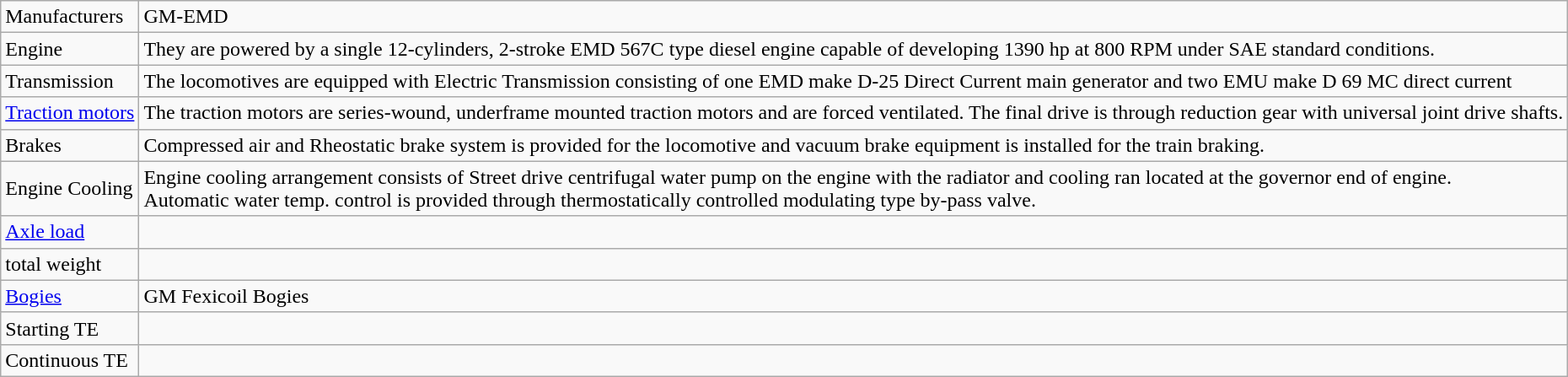<table class="wikitable">
<tr>
<td>Manufacturers</td>
<td>GM-EMD</td>
</tr>
<tr>
<td>Engine</td>
<td>They are powered by a single 12-cylinders, 2-stroke EMD 567C type diesel engine capable of developing 1390 hp at 800 RPM under SAE standard conditions.</td>
</tr>
<tr>
<td>Transmission</td>
<td>The locomotives are equipped with Electric Transmission consisting of one EMD make D-25 Direct Current main generator and two EMU make D 69 MC direct current</td>
</tr>
<tr>
<td><a href='#'>Traction motors</a></td>
<td>The traction motors are series-wound, underframe mounted traction motors and are forced ventilated. The final drive is through reduction gear with universal joint drive shafts.</td>
</tr>
<tr>
<td>Brakes</td>
<td>Compressed air and Rheostatic brake system is provided for the locomotive and vacuum brake equipment is installed for the train braking.</td>
</tr>
<tr>
<td>Engine Cooling</td>
<td>Engine cooling arrangement consists of Street drive centrifugal water pump on the engine with the radiator and cooling ran located at the governor end of engine.<br>Automatic water temp. control is provided through thermostatically controlled modulating type by-pass valve.</td>
</tr>
<tr>
<td><a href='#'>Axle load</a></td>
<td></td>
</tr>
<tr>
<td>total weight</td>
<td></td>
</tr>
<tr>
<td><a href='#'>Bogies</a></td>
<td>GM Fexicoil Bogies</td>
</tr>
<tr>
<td>Starting TE</td>
<td></td>
</tr>
<tr>
<td>Continuous TE</td>
<td></td>
</tr>
</table>
